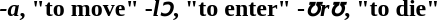<table>
<tr>
<th></th>
<th><em>-a</em>, "to move"</th>
<th>-<em>lɔ</em>, "to enter"</th>
<th>-<em>ʊrʊ</em>, "to die"</th>
</tr>
<tr>
<th></th>
<td></td>
<td></td>
<td></td>
</tr>
<tr>
<th></th>
<td></td>
<td></td>
<td></td>
</tr>
</table>
